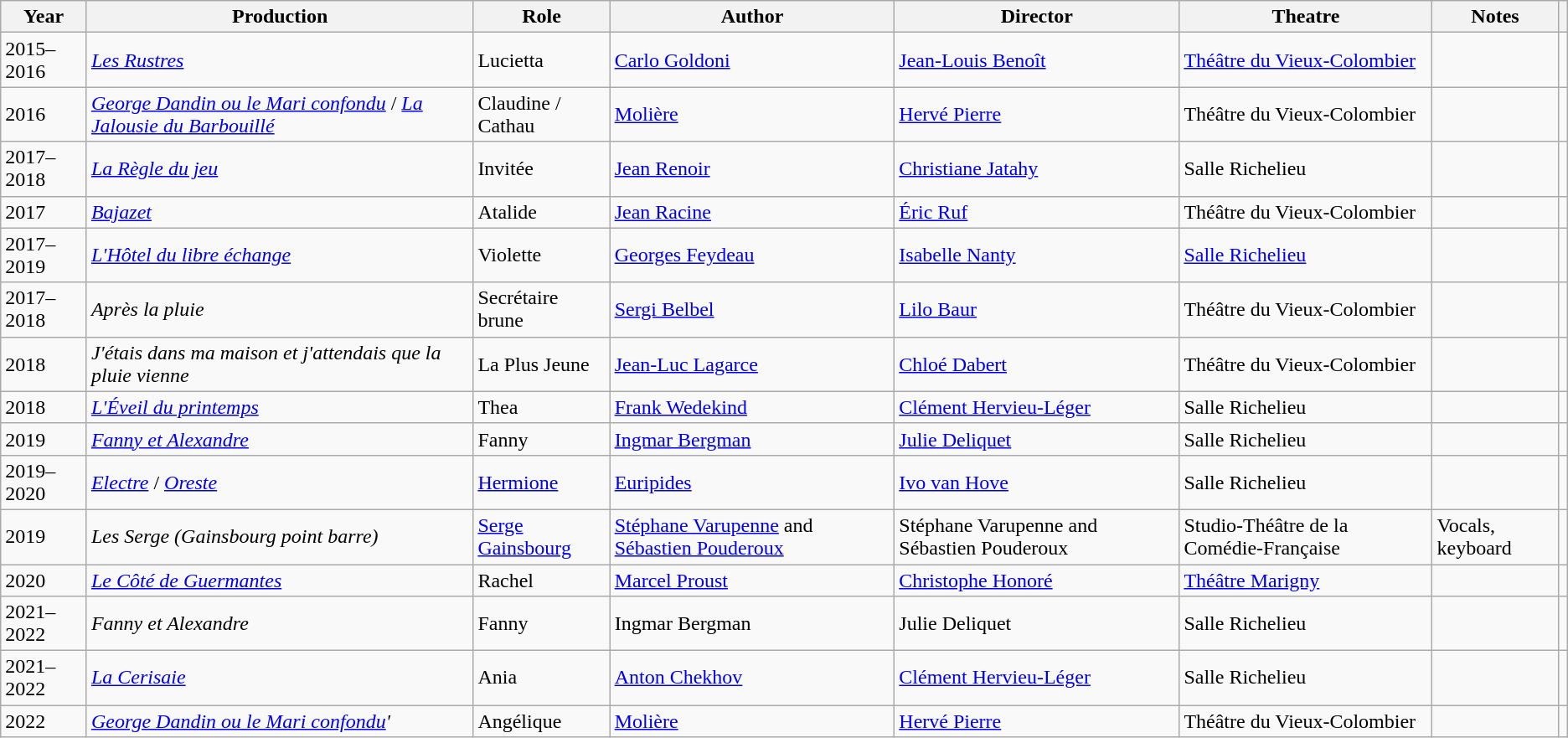<table class="wikitable">
<tr>
<th>Year</th>
<th>Production</th>
<th>Role</th>
<th>Author</th>
<th>Director</th>
<th>Theatre</th>
<th>Notes</th>
<th></th>
</tr>
<tr>
<td>2015–2016</td>
<td><em><a href='#'>Les Rustres</a></em></td>
<td>Lucietta</td>
<td><a href='#'>Carlo Goldoni</a></td>
<td><a href='#'>Jean-Louis Benoît</a></td>
<td><a href='#'>Théâtre du Vieux-Colombier</a></td>
<td></td>
<td style="text-align:center;"></td>
</tr>
<tr>
<td>2016</td>
<td><em><a href='#'>George Dandin ou le Mari confondu</a></em> / <em><a href='#'>La Jalousie du Barbouillé</a></em></td>
<td>Claudine / Cathau</td>
<td><a href='#'>Molière</a></td>
<td><a href='#'>Hervé Pierre</a></td>
<td>Théâtre du Vieux-Colombier</td>
<td></td>
<td style="text-align:center;"></td>
</tr>
<tr>
<td>2017–2018</td>
<td><em><a href='#'>La Règle du jeu</a></em></td>
<td>Invitée</td>
<td><a href='#'>Jean Renoir</a></td>
<td><a href='#'>Christiane Jatahy</a></td>
<td>Salle Richelieu</td>
<td></td>
<td style="text-align:center;"></td>
</tr>
<tr>
<td>2017</td>
<td><em><a href='#'>Bajazet</a></em></td>
<td>Atalide</td>
<td><a href='#'>Jean Racine</a></td>
<td><a href='#'>Éric Ruf</a></td>
<td>Théâtre du Vieux-Colombier</td>
<td></td>
<td style="text-align:center;"></td>
</tr>
<tr>
<td>2017–2019</td>
<td><em><a href='#'>L'Hôtel du libre échange</a></em></td>
<td>Violette</td>
<td><a href='#'>Georges Feydeau</a></td>
<td><a href='#'>Isabelle Nanty</a></td>
<td><a href='#'>Salle Richelieu</a></td>
<td></td>
<td style="text-align:center;"></td>
</tr>
<tr>
<td>2017–2018</td>
<td><em>Après la pluie</em></td>
<td>Secrétaire brune</td>
<td><a href='#'>Sergi Belbel</a></td>
<td><a href='#'>Lilo Baur</a></td>
<td>Théâtre du Vieux-Colombier</td>
<td></td>
<td style="text-align:center;"></td>
</tr>
<tr>
<td>2018</td>
<td><em>J'étais dans ma maison et j'attendais que la pluie vienne</em></td>
<td>La Plus Jeune</td>
<td><a href='#'>Jean-Luc Lagarce</a></td>
<td><a href='#'>Chloé Dabert</a></td>
<td>Théâtre du Vieux-Colombier</td>
<td></td>
<td style="text-align:center;"></td>
</tr>
<tr>
<td>2018</td>
<td><em><a href='#'>L'Éveil du printemps</a></em></td>
<td>Thea</td>
<td><a href='#'>Frank Wedekind</a></td>
<td><a href='#'>Clément Hervieu-Léger</a></td>
<td>Salle Richelieu</td>
<td></td>
<td style="text-align:center;"></td>
</tr>
<tr>
<td>2019</td>
<td><em><a href='#'>Fanny et Alexandre</a></em></td>
<td>Fanny</td>
<td><a href='#'>Ingmar Bergman</a></td>
<td><a href='#'>Julie Deliquet</a></td>
<td>Salle Richelieu</td>
<td></td>
<td style="text-align:center;"></td>
</tr>
<tr>
<td>2019–2020</td>
<td><em><a href='#'>Electre</a></em> / <em><a href='#'>Oreste</a></em></td>
<td><a href='#'>Hermione</a></td>
<td><a href='#'>Euripides</a></td>
<td><a href='#'>Ivo van Hove</a></td>
<td>Salle Richelieu</td>
<td></td>
<td style="text-align:center;"></td>
</tr>
<tr>
<td>2019</td>
<td><em>Les Serge (Gainsbourg point barre)</em></td>
<td><a href='#'>Serge Gainsbourg</a></td>
<td><a href='#'>Stéphane Varupenne</a> and <a href='#'>Sébastien Pouderoux</a></td>
<td>Stéphane Varupenne and Sébastien Pouderoux</td>
<td>Studio-Théâtre de la Comédie-Française</td>
<td>Vocals, keyboard</td>
<td style="text-align:center;"></td>
</tr>
<tr>
<td>2020</td>
<td><em><a href='#'>Le Côté de Guermantes</a></em></td>
<td>Rachel</td>
<td><a href='#'>Marcel Proust</a></td>
<td><a href='#'>Christophe Honoré</a></td>
<td><a href='#'>Théâtre Marigny</a></td>
<td></td>
<td style="text-align:center;"></td>
</tr>
<tr>
<td>2021–2022</td>
<td><em>Fanny et Alexandre</em></td>
<td>Fanny</td>
<td>Ingmar Bergman</td>
<td>Julie Deliquet</td>
<td>Salle Richelieu</td>
<td></td>
<td style="text-align:center;"></td>
</tr>
<tr>
<td>2021–2022</td>
<td><em><a href='#'>La Cerisaie</a></em></td>
<td>Ania</td>
<td><a href='#'>Anton Chekhov</a></td>
<td><a href='#'>Clément Hervieu-Léger</a></td>
<td>Salle Richelieu</td>
<td></td>
<td style="text-align:center;"></td>
</tr>
<tr>
<td>2022</td>
<td><em><a href='#'>George Dandin ou le Mari confondu</a>'</td>
<td>Angélique</td>
<td><a href='#'>Molière</a></td>
<td><a href='#'>Hervé Pierre</a></td>
<td>Théâtre du Vieux-Colombier</td>
<td></td>
<td style="text-align:center;"></td>
</tr>
</table>
